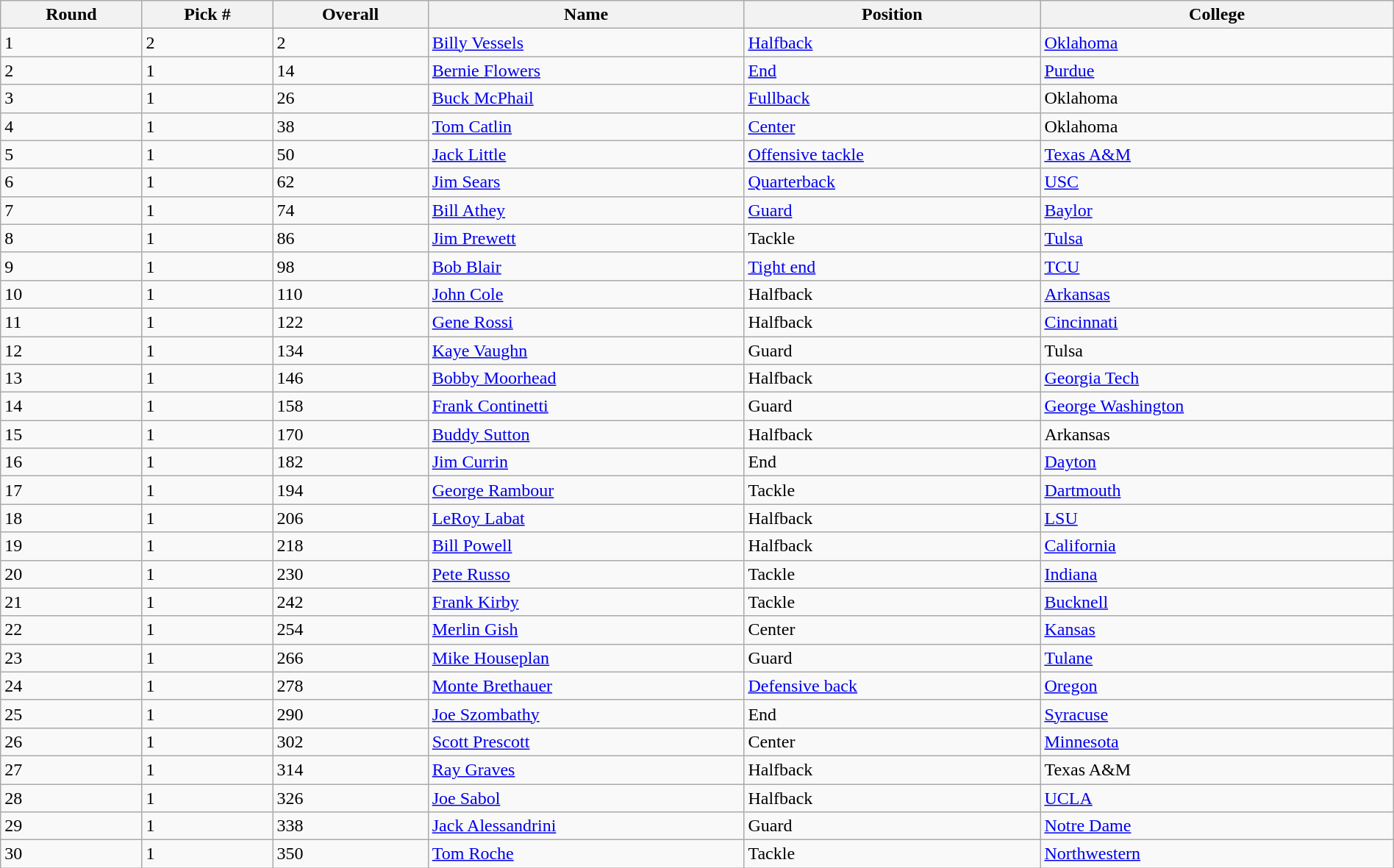<table class="wikitable sortable sortable" style="width: 100%">
<tr>
<th>Round</th>
<th>Pick #</th>
<th>Overall</th>
<th>Name</th>
<th>Position</th>
<th>College</th>
</tr>
<tr>
<td>1</td>
<td>2</td>
<td>2</td>
<td><a href='#'>Billy Vessels</a></td>
<td><a href='#'>Halfback</a></td>
<td><a href='#'>Oklahoma</a></td>
</tr>
<tr>
<td>2</td>
<td>1</td>
<td>14</td>
<td><a href='#'>Bernie Flowers</a></td>
<td><a href='#'>End</a></td>
<td><a href='#'>Purdue</a></td>
</tr>
<tr>
<td>3</td>
<td>1</td>
<td>26</td>
<td><a href='#'>Buck McPhail</a></td>
<td><a href='#'>Fullback</a></td>
<td>Oklahoma</td>
</tr>
<tr>
<td>4</td>
<td>1</td>
<td>38</td>
<td><a href='#'>Tom Catlin</a></td>
<td><a href='#'>Center</a></td>
<td>Oklahoma</td>
</tr>
<tr>
<td>5</td>
<td>1</td>
<td>50</td>
<td><a href='#'>Jack Little</a></td>
<td><a href='#'>Offensive tackle</a></td>
<td><a href='#'>Texas A&M</a></td>
</tr>
<tr>
<td>6</td>
<td>1</td>
<td>62</td>
<td><a href='#'>Jim Sears</a></td>
<td><a href='#'>Quarterback</a></td>
<td><a href='#'>USC</a></td>
</tr>
<tr>
<td>7</td>
<td>1</td>
<td>74</td>
<td><a href='#'>Bill Athey</a></td>
<td><a href='#'>Guard</a></td>
<td><a href='#'>Baylor</a></td>
</tr>
<tr>
<td>8</td>
<td>1</td>
<td>86</td>
<td><a href='#'>Jim Prewett</a></td>
<td>Tackle</td>
<td><a href='#'>Tulsa</a></td>
</tr>
<tr>
<td>9</td>
<td>1</td>
<td>98</td>
<td><a href='#'>Bob Blair</a></td>
<td><a href='#'>Tight end</a></td>
<td><a href='#'>TCU</a></td>
</tr>
<tr>
<td>10</td>
<td>1</td>
<td>110</td>
<td><a href='#'>John Cole</a></td>
<td>Halfback</td>
<td><a href='#'>Arkansas</a></td>
</tr>
<tr>
<td>11</td>
<td>1</td>
<td>122</td>
<td><a href='#'>Gene Rossi</a></td>
<td>Halfback</td>
<td><a href='#'>Cincinnati</a></td>
</tr>
<tr>
<td>12</td>
<td>1</td>
<td>134</td>
<td><a href='#'>Kaye Vaughn</a></td>
<td>Guard</td>
<td>Tulsa</td>
</tr>
<tr>
<td>13</td>
<td>1</td>
<td>146</td>
<td><a href='#'>Bobby Moorhead</a></td>
<td>Halfback</td>
<td><a href='#'>Georgia Tech</a></td>
</tr>
<tr>
<td>14</td>
<td>1</td>
<td>158</td>
<td><a href='#'>Frank Continetti</a></td>
<td>Guard</td>
<td><a href='#'>George Washington</a></td>
</tr>
<tr>
<td>15</td>
<td>1</td>
<td>170</td>
<td><a href='#'>Buddy Sutton</a></td>
<td>Halfback</td>
<td>Arkansas</td>
</tr>
<tr>
<td>16</td>
<td>1</td>
<td>182</td>
<td><a href='#'>Jim Currin</a></td>
<td>End</td>
<td><a href='#'>Dayton</a></td>
</tr>
<tr>
<td>17</td>
<td>1</td>
<td>194</td>
<td><a href='#'>George Rambour</a></td>
<td>Tackle</td>
<td><a href='#'>Dartmouth</a></td>
</tr>
<tr>
<td>18</td>
<td>1</td>
<td>206</td>
<td><a href='#'>LeRoy Labat</a></td>
<td>Halfback</td>
<td><a href='#'>LSU</a></td>
</tr>
<tr>
<td>19</td>
<td>1</td>
<td>218</td>
<td><a href='#'>Bill Powell</a></td>
<td>Halfback</td>
<td><a href='#'>California</a></td>
</tr>
<tr>
<td>20</td>
<td>1</td>
<td>230</td>
<td><a href='#'>Pete Russo</a></td>
<td>Tackle</td>
<td><a href='#'>Indiana</a></td>
</tr>
<tr>
<td>21</td>
<td>1</td>
<td>242</td>
<td><a href='#'>Frank Kirby</a></td>
<td>Tackle</td>
<td><a href='#'>Bucknell</a></td>
</tr>
<tr>
<td>22</td>
<td>1</td>
<td>254</td>
<td><a href='#'>Merlin Gish</a></td>
<td>Center</td>
<td><a href='#'>Kansas</a></td>
</tr>
<tr>
<td>23</td>
<td>1</td>
<td>266</td>
<td><a href='#'>Mike Houseplan</a></td>
<td>Guard</td>
<td><a href='#'>Tulane</a></td>
</tr>
<tr>
<td>24</td>
<td>1</td>
<td>278</td>
<td><a href='#'>Monte Brethauer</a></td>
<td><a href='#'>Defensive back</a></td>
<td><a href='#'>Oregon</a></td>
</tr>
<tr>
<td>25</td>
<td>1</td>
<td>290</td>
<td><a href='#'>Joe Szombathy</a></td>
<td>End</td>
<td><a href='#'>Syracuse</a></td>
</tr>
<tr>
<td>26</td>
<td>1</td>
<td>302</td>
<td><a href='#'>Scott Prescott</a></td>
<td>Center</td>
<td><a href='#'>Minnesota</a></td>
</tr>
<tr>
<td>27</td>
<td>1</td>
<td>314</td>
<td><a href='#'>Ray Graves</a></td>
<td>Halfback</td>
<td>Texas A&M</td>
</tr>
<tr>
<td>28</td>
<td>1</td>
<td>326</td>
<td><a href='#'>Joe Sabol</a></td>
<td>Halfback</td>
<td><a href='#'>UCLA</a></td>
</tr>
<tr>
<td>29</td>
<td>1</td>
<td>338</td>
<td><a href='#'>Jack Alessandrini</a></td>
<td>Guard</td>
<td><a href='#'>Notre Dame</a></td>
</tr>
<tr>
<td>30</td>
<td>1</td>
<td>350</td>
<td><a href='#'>Tom Roche</a></td>
<td>Tackle</td>
<td><a href='#'>Northwestern</a></td>
</tr>
</table>
